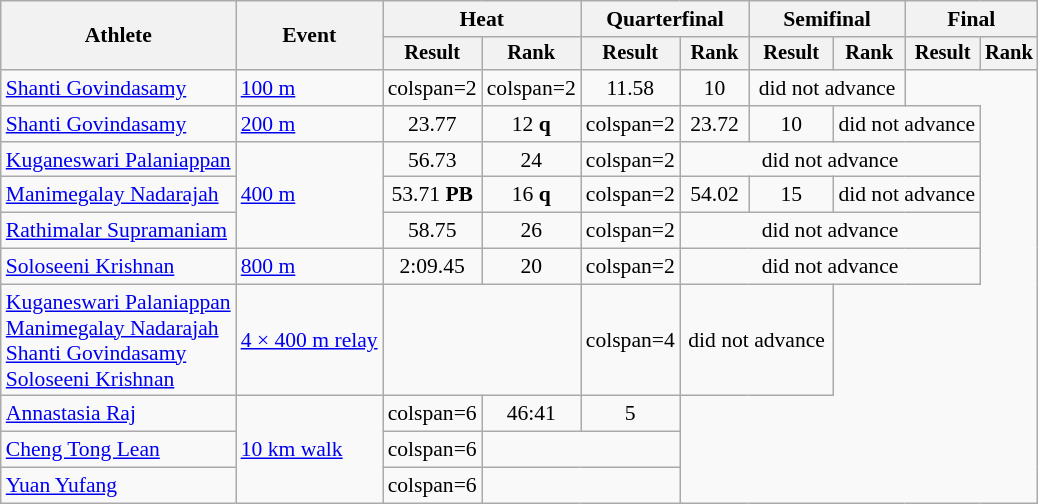<table class="wikitable" style="font-size:90%">
<tr>
<th rowspan="2">Athlete</th>
<th rowspan="2">Event</th>
<th colspan="2">Heat</th>
<th colspan="2">Quarterfinal</th>
<th colspan="2">Semifinal</th>
<th colspan="2">Final</th>
</tr>
<tr style="font-size:95%">
<th>Result</th>
<th>Rank</th>
<th>Result</th>
<th>Rank</th>
<th>Result</th>
<th>Rank</th>
<th>Result</th>
<th>Rank</th>
</tr>
<tr align=center>
<td align=left><a href='#'>Shanti Govindasamy</a></td>
<td align=left><a href='#'>100 m</a></td>
<td>colspan=2 </td>
<td>colspan=2 </td>
<td>11.58</td>
<td>10</td>
<td colspan=2>did not advance</td>
</tr>
<tr align=center>
<td align=left><a href='#'>Shanti Govindasamy</a></td>
<td align=left><a href='#'>200 m</a></td>
<td>23.77</td>
<td>12 <strong>q</strong></td>
<td>colspan=2 </td>
<td>23.72</td>
<td>10</td>
<td colspan=2>did not advance</td>
</tr>
<tr align=center>
<td align=left><a href='#'>Kuganeswari Palaniappan</a></td>
<td align=left rowspan=3><a href='#'>400 m</a></td>
<td>56.73</td>
<td>24</td>
<td>colspan=2 </td>
<td colspan=4>did not advance</td>
</tr>
<tr align=center>
<td align=left><a href='#'>Manimegalay Nadarajah</a></td>
<td>53.71 <strong>PB</strong></td>
<td>16 <strong>q</strong></td>
<td>colspan=2 </td>
<td>54.02</td>
<td>15</td>
<td colspan=2>did not advance</td>
</tr>
<tr align=center>
<td align=left><a href='#'>Rathimalar Supramaniam</a></td>
<td>58.75</td>
<td>26</td>
<td>colspan=2 </td>
<td colspan=4>did not advance</td>
</tr>
<tr align=center>
<td align=left><a href='#'>Soloseeni Krishnan</a></td>
<td align=left><a href='#'>800 m</a></td>
<td>2:09.45</td>
<td>20</td>
<td>colspan=2 </td>
<td colspan=4>did not advance</td>
</tr>
<tr align=center>
<td align=left><a href='#'>Kuganeswari Palaniappan</a><br><a href='#'>Manimegalay Nadarajah</a><br><a href='#'>Shanti Govindasamy</a><br><a href='#'>Soloseeni Krishnan</a></td>
<td align=left><a href='#'>4 × 400 m relay</a></td>
<td colspan=2></td>
<td>colspan=4 </td>
<td colspan=2>did not advance</td>
</tr>
<tr align=center>
<td align=left><a href='#'>Annastasia Raj</a></td>
<td align=left rowspan=3><a href='#'>10 km walk</a></td>
<td>colspan=6 </td>
<td>46:41</td>
<td>5</td>
</tr>
<tr align=center>
<td align=left><a href='#'>Cheng Tong Lean</a></td>
<td>colspan=6 </td>
<td colspan=2></td>
</tr>
<tr align=center>
<td align=left><a href='#'>Yuan Yufang</a></td>
<td>colspan=6 </td>
<td colspan=2></td>
</tr>
</table>
